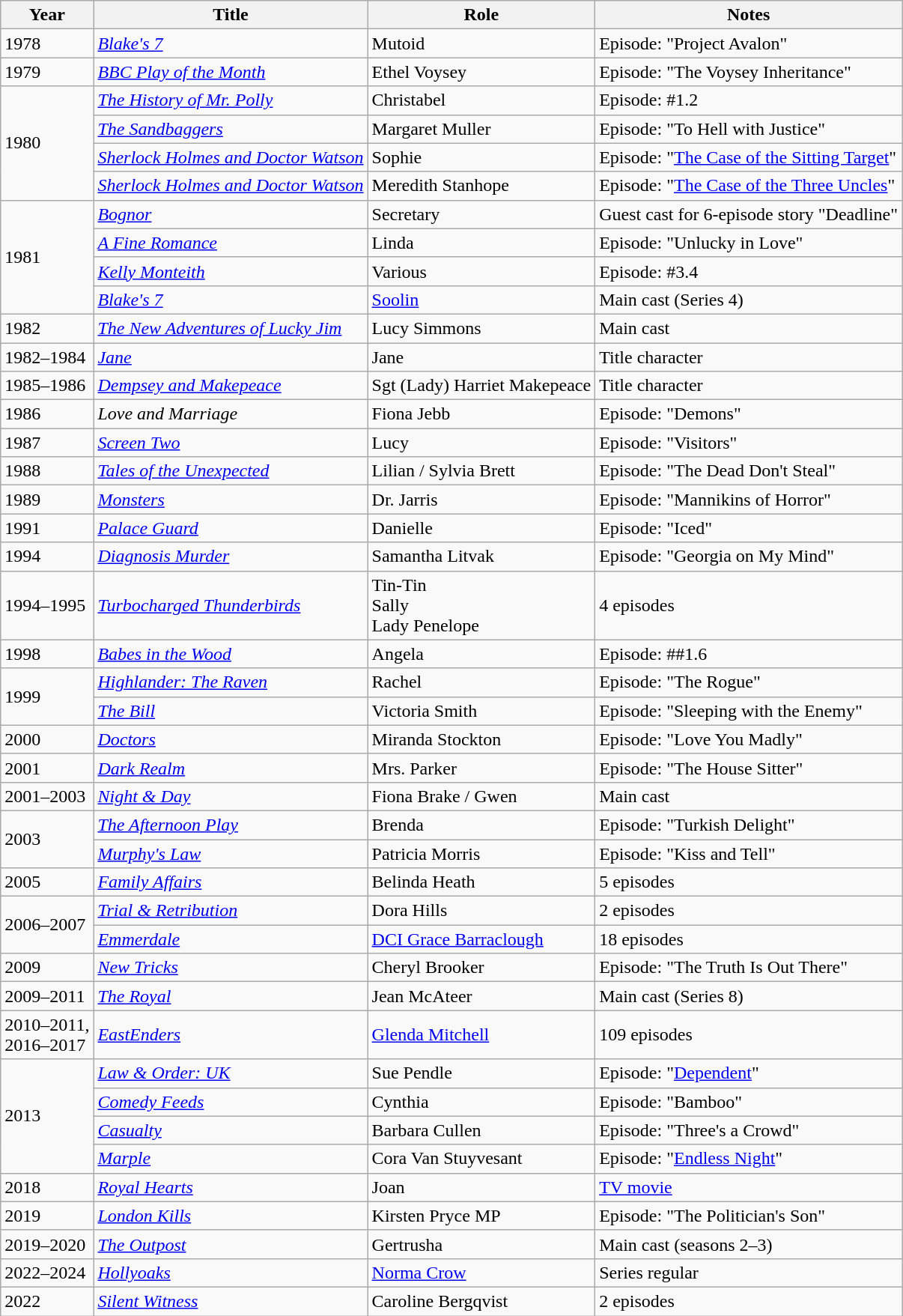<table class="wikitable sortable">
<tr>
<th>Year</th>
<th>Title</th>
<th>Role</th>
<th>Notes</th>
</tr>
<tr>
<td>1978</td>
<td><em><a href='#'>Blake's 7</a></em></td>
<td>Mutoid</td>
<td>Episode: "Project Avalon"</td>
</tr>
<tr>
<td>1979</td>
<td><em><a href='#'>BBC Play of the Month</a></em></td>
<td>Ethel Voysey</td>
<td>Episode: "The Voysey Inheritance"</td>
</tr>
<tr>
<td rowspan="4">1980</td>
<td><em><a href='#'>The History of Mr. Polly</a></em></td>
<td>Christabel</td>
<td>Episode: #1.2</td>
</tr>
<tr>
<td><em><a href='#'>The Sandbaggers</a></em></td>
<td>Margaret Muller</td>
<td>Episode: "To Hell with Justice"</td>
</tr>
<tr>
<td><em><a href='#'>Sherlock Holmes and Doctor Watson</a></em></td>
<td>Sophie</td>
<td>Episode: "<a href='#'>The Case of the Sitting Target</a>"</td>
</tr>
<tr>
<td><em><a href='#'>Sherlock Holmes and Doctor Watson</a></em></td>
<td>Meredith Stanhope</td>
<td>Episode: "<a href='#'>The Case of the Three Uncles</a>"</td>
</tr>
<tr>
<td rowspan="4">1981</td>
<td><em><a href='#'>Bognor</a></em></td>
<td>Secretary</td>
<td>Guest cast for 6-episode story "Deadline"</td>
</tr>
<tr>
<td><em><a href='#'>A Fine Romance</a></em></td>
<td>Linda</td>
<td>Episode: "Unlucky in Love"</td>
</tr>
<tr>
<td><em><a href='#'>Kelly Monteith</a></em></td>
<td>Various</td>
<td>Episode: #3.4</td>
</tr>
<tr>
<td><em><a href='#'>Blake's 7</a></em></td>
<td><a href='#'>Soolin</a></td>
<td>Main cast (Series 4)</td>
</tr>
<tr>
<td>1982</td>
<td><em><a href='#'>The New Adventures of Lucky Jim</a></em></td>
<td>Lucy Simmons</td>
<td>Main cast</td>
</tr>
<tr>
<td>1982–1984</td>
<td><em><a href='#'>Jane</a></em></td>
<td>Jane</td>
<td>Title character</td>
</tr>
<tr>
<td>1985–1986</td>
<td><em><a href='#'>Dempsey and Makepeace</a></em></td>
<td>Sgt (Lady) Harriet Makepeace</td>
<td>Title character</td>
</tr>
<tr>
<td>1986</td>
<td><em>Love and Marriage</em></td>
<td>Fiona Jebb</td>
<td>Episode: "Demons"</td>
</tr>
<tr>
<td>1987</td>
<td><em><a href='#'>Screen Two</a></em></td>
<td>Lucy</td>
<td>Episode: "Visitors"</td>
</tr>
<tr>
<td>1988</td>
<td><em><a href='#'>Tales of the Unexpected</a></em></td>
<td>Lilian / Sylvia Brett</td>
<td>Episode: "The Dead Don't Steal"</td>
</tr>
<tr>
<td>1989</td>
<td><em><a href='#'>Monsters</a></em></td>
<td>Dr. Jarris</td>
<td>Episode: "Mannikins of Horror"</td>
</tr>
<tr>
<td>1991</td>
<td><em><a href='#'>Palace Guard</a></em></td>
<td>Danielle</td>
<td>Episode: "Iced"</td>
</tr>
<tr>
<td>1994</td>
<td><em><a href='#'>Diagnosis Murder</a></em></td>
<td>Samantha Litvak</td>
<td>Episode: "Georgia on My Mind"</td>
</tr>
<tr>
<td>1994–1995</td>
<td><em><a href='#'>Turbocharged Thunderbirds</a></em></td>
<td>Tin-Tin <br> Sally <br> Lady Penelope</td>
<td>4 episodes</td>
</tr>
<tr>
<td>1998</td>
<td><em><a href='#'>Babes in the Wood</a></em></td>
<td>Angela</td>
<td>Episode: ##1.6</td>
</tr>
<tr>
<td rowspan="2">1999</td>
<td><em><a href='#'>Highlander: The Raven</a></em></td>
<td>Rachel</td>
<td>Episode: "The Rogue"</td>
</tr>
<tr>
<td><em><a href='#'>The Bill</a></em></td>
<td>Victoria Smith</td>
<td>Episode: "Sleeping with the Enemy"</td>
</tr>
<tr>
<td>2000</td>
<td><em><a href='#'>Doctors</a></em></td>
<td>Miranda Stockton</td>
<td>Episode: "Love You Madly"</td>
</tr>
<tr>
<td>2001</td>
<td><em><a href='#'>Dark Realm</a></em></td>
<td>Mrs. Parker</td>
<td>Episode: "The House Sitter"</td>
</tr>
<tr>
<td>2001–2003</td>
<td><em><a href='#'>Night & Day</a></em></td>
<td>Fiona Brake / Gwen</td>
<td>Main cast</td>
</tr>
<tr>
<td rowspan="2">2003</td>
<td><em><a href='#'>The Afternoon Play</a></em></td>
<td>Brenda</td>
<td>Episode: "Turkish Delight"</td>
</tr>
<tr>
<td><em><a href='#'>Murphy's Law</a></em></td>
<td>Patricia Morris</td>
<td>Episode: "Kiss and Tell"</td>
</tr>
<tr>
<td>2005</td>
<td><em><a href='#'>Family Affairs</a></em></td>
<td>Belinda Heath</td>
<td>5 episodes</td>
</tr>
<tr>
<td rowspan="2">2006–2007</td>
<td><em><a href='#'>Trial & Retribution</a></em></td>
<td>Dora Hills</td>
<td>2 episodes</td>
</tr>
<tr>
<td><em><a href='#'>Emmerdale</a></em></td>
<td><a href='#'>DCI Grace Barraclough</a></td>
<td>18 episodes</td>
</tr>
<tr>
<td>2009</td>
<td><em><a href='#'>New Tricks</a></em></td>
<td>Cheryl Brooker</td>
<td>Episode: "The Truth Is Out There"</td>
</tr>
<tr>
<td>2009–2011</td>
<td><em><a href='#'>The Royal</a></em></td>
<td>Jean McAteer</td>
<td>Main cast (Series 8)</td>
</tr>
<tr>
<td>2010–2011,<br>2016–2017</td>
<td><em><a href='#'>EastEnders</a></em></td>
<td><a href='#'>Glenda Mitchell</a></td>
<td>109 episodes</td>
</tr>
<tr>
<td rowspan="4">2013</td>
<td><em><a href='#'>Law & Order: UK</a></em></td>
<td>Sue Pendle</td>
<td>Episode: "<a href='#'>Dependent</a>"</td>
</tr>
<tr>
<td><em><a href='#'>Comedy Feeds</a></em></td>
<td>Cynthia</td>
<td>Episode: "Bamboo"</td>
</tr>
<tr>
<td><em><a href='#'>Casualty</a></em></td>
<td>Barbara Cullen</td>
<td>Episode: "Three's a Crowd"</td>
</tr>
<tr>
<td><em><a href='#'>Marple</a></em></td>
<td>Cora Van Stuyvesant</td>
<td>Episode: "<a href='#'>Endless Night</a>"</td>
</tr>
<tr>
<td>2018</td>
<td><em><a href='#'>Royal Hearts</a></em></td>
<td>Joan</td>
<td><a href='#'>TV movie</a></td>
</tr>
<tr>
<td>2019</td>
<td><em><a href='#'>London Kills</a></em></td>
<td>Kirsten Pryce MP</td>
<td>Episode: "The Politician's Son"</td>
</tr>
<tr>
<td>2019–2020</td>
<td><em><a href='#'>The Outpost</a></em></td>
<td>Gertrusha</td>
<td>Main cast (seasons 2–3)</td>
</tr>
<tr>
<td>2022–2024</td>
<td><em><a href='#'>Hollyoaks</a></em></td>
<td><a href='#'>Norma Crow</a></td>
<td>Series regular</td>
</tr>
<tr>
<td>2022</td>
<td><em><a href='#'>Silent Witness</a></em></td>
<td>Caroline Bergqvist</td>
<td>2 episodes</td>
</tr>
</table>
